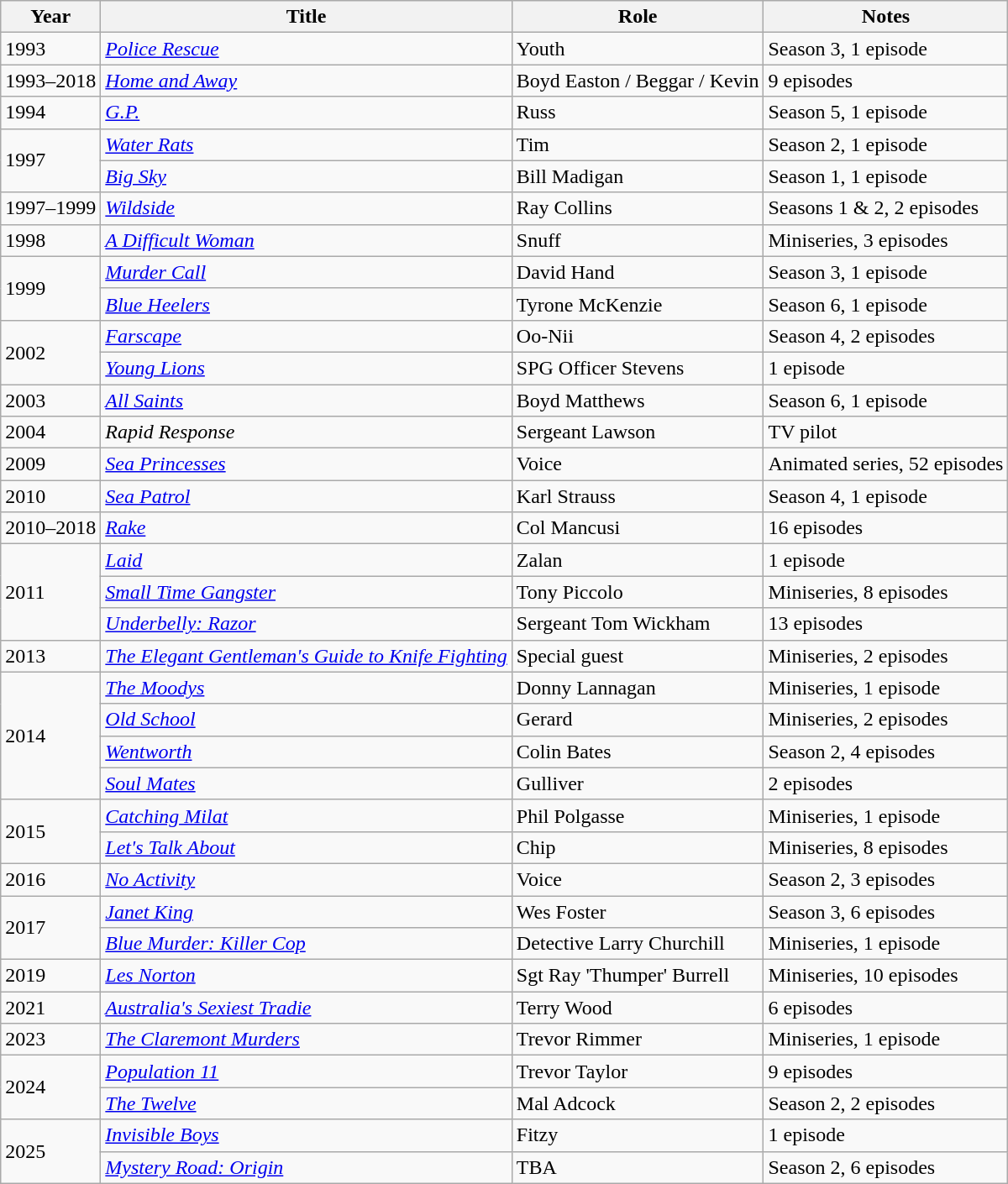<table class="wikitable">
<tr>
<th>Year</th>
<th>Title</th>
<th>Role</th>
<th>Notes</th>
</tr>
<tr>
<td>1993</td>
<td><em><a href='#'>Police Rescue</a></em></td>
<td>Youth</td>
<td>Season 3, 1 episode</td>
</tr>
<tr>
<td>1993–2018</td>
<td><em><a href='#'>Home and Away</a></em></td>
<td>Boyd Easton / Beggar / Kevin</td>
<td>9 episodes</td>
</tr>
<tr>
<td>1994</td>
<td><em><a href='#'>G.P.</a></em></td>
<td>Russ</td>
<td>Season 5, 1 episode</td>
</tr>
<tr>
<td rowspan="2">1997</td>
<td><em><a href='#'>Water Rats</a></em></td>
<td>Tim</td>
<td>Season 2, 1 episode</td>
</tr>
<tr>
<td><em><a href='#'>Big Sky</a></em></td>
<td>Bill Madigan</td>
<td>Season 1, 1 episode</td>
</tr>
<tr>
<td>1997–1999</td>
<td><em><a href='#'>Wildside</a></em></td>
<td>Ray Collins</td>
<td>Seasons 1 & 2, 2 episodes</td>
</tr>
<tr>
<td>1998</td>
<td><em><a href='#'>A Difficult Woman</a></em></td>
<td>Snuff</td>
<td>Miniseries, 3 episodes</td>
</tr>
<tr>
<td rowspan="2">1999</td>
<td><em><a href='#'>Murder Call</a></em></td>
<td>David Hand</td>
<td>Season 3, 1 episode</td>
</tr>
<tr>
<td><em><a href='#'>Blue Heelers</a></em></td>
<td>Tyrone McKenzie</td>
<td>Season 6, 1 episode</td>
</tr>
<tr>
<td rowspan="2">2002</td>
<td><em><a href='#'>Farscape</a></em></td>
<td>Oo-Nii</td>
<td>Season 4, 2 episodes</td>
</tr>
<tr>
<td><em><a href='#'>Young Lions</a></em></td>
<td>SPG Officer Stevens</td>
<td>1 episode</td>
</tr>
<tr>
<td>2003</td>
<td><em><a href='#'>All Saints</a></em></td>
<td>Boyd Matthews</td>
<td>Season 6, 1 episode</td>
</tr>
<tr>
<td>2004</td>
<td><em>Rapid Response</em></td>
<td>Sergeant Lawson</td>
<td>TV pilot</td>
</tr>
<tr>
<td>2009</td>
<td><em><a href='#'>Sea Princesses</a></em></td>
<td>Voice</td>
<td>Animated series, 52 episodes</td>
</tr>
<tr>
<td>2010</td>
<td><em><a href='#'>Sea Patrol</a></em></td>
<td>Karl Strauss</td>
<td>Season 4, 1 episode</td>
</tr>
<tr>
<td>2010–2018</td>
<td><em><a href='#'>Rake</a></em></td>
<td>Col Mancusi</td>
<td>16 episodes</td>
</tr>
<tr>
<td rowspan="3">2011</td>
<td><em><a href='#'>Laid</a></em></td>
<td>Zalan</td>
<td>1 episode</td>
</tr>
<tr>
<td><em><a href='#'>Small Time Gangster</a></em></td>
<td>Tony Piccolo</td>
<td>Miniseries, 8 episodes</td>
</tr>
<tr>
<td><em><a href='#'>Underbelly: Razor</a></em></td>
<td>Sergeant Tom Wickham</td>
<td>13 episodes</td>
</tr>
<tr>
<td>2013</td>
<td><em><a href='#'>The Elegant Gentleman's Guide to Knife Fighting</a></em></td>
<td>Special guest</td>
<td>Miniseries, 2 episodes</td>
</tr>
<tr>
<td rowspan="4">2014</td>
<td><em><a href='#'>The Moodys</a></em></td>
<td>Donny Lannagan</td>
<td>Miniseries, 1 episode</td>
</tr>
<tr>
<td><em><a href='#'>Old School</a></em></td>
<td>Gerard</td>
<td>Miniseries, 2 episodes</td>
</tr>
<tr>
<td><em><a href='#'>Wentworth</a></em></td>
<td>Colin Bates</td>
<td>Season 2, 4 episodes</td>
</tr>
<tr>
<td><em><a href='#'>Soul Mates</a></em></td>
<td>Gulliver</td>
<td>2 episodes</td>
</tr>
<tr>
<td rowspan="2">2015</td>
<td><em><a href='#'>Catching Milat</a></em></td>
<td>Phil Polgasse</td>
<td>Miniseries, 1 episode</td>
</tr>
<tr>
<td><em><a href='#'>Let's Talk About</a></em></td>
<td>Chip</td>
<td>Miniseries, 8 episodes</td>
</tr>
<tr>
<td>2016</td>
<td><em><a href='#'>No Activity</a></em></td>
<td>Voice</td>
<td>Season 2, 3 episodes</td>
</tr>
<tr>
<td rowspan="2">2017</td>
<td><em><a href='#'>Janet King</a></em></td>
<td>Wes Foster</td>
<td>Season 3, 6 episodes</td>
</tr>
<tr>
<td><em><a href='#'>Blue Murder: Killer Cop</a></em></td>
<td>Detective Larry Churchill</td>
<td>Miniseries, 1 episode</td>
</tr>
<tr>
<td>2019</td>
<td><em><a href='#'>Les Norton</a></em></td>
<td>Sgt Ray 'Thumper' Burrell</td>
<td>Miniseries, 10 episodes</td>
</tr>
<tr>
<td>2021</td>
<td><em><a href='#'>Australia's Sexiest Tradie</a></em></td>
<td>Terry Wood</td>
<td>6 episodes</td>
</tr>
<tr>
<td>2023</td>
<td><em><a href='#'>The Claremont Murders</a></em></td>
<td>Trevor Rimmer</td>
<td>Miniseries, 1 episode</td>
</tr>
<tr>
<td rowspan="2">2024</td>
<td><em><a href='#'>Population 11</a></em></td>
<td>Trevor Taylor</td>
<td>9 episodes</td>
</tr>
<tr>
<td><em><a href='#'>The Twelve</a></em></td>
<td>Mal Adcock</td>
<td>Season 2, 2 episodes</td>
</tr>
<tr>
<td rowspan="2">2025</td>
<td><em><a href='#'>Invisible Boys</a></em></td>
<td>Fitzy</td>
<td>1 episode</td>
</tr>
<tr>
<td><em><a href='#'>Mystery Road: Origin</a></em></td>
<td>TBA</td>
<td>Season 2, 6 episodes</td>
</tr>
</table>
